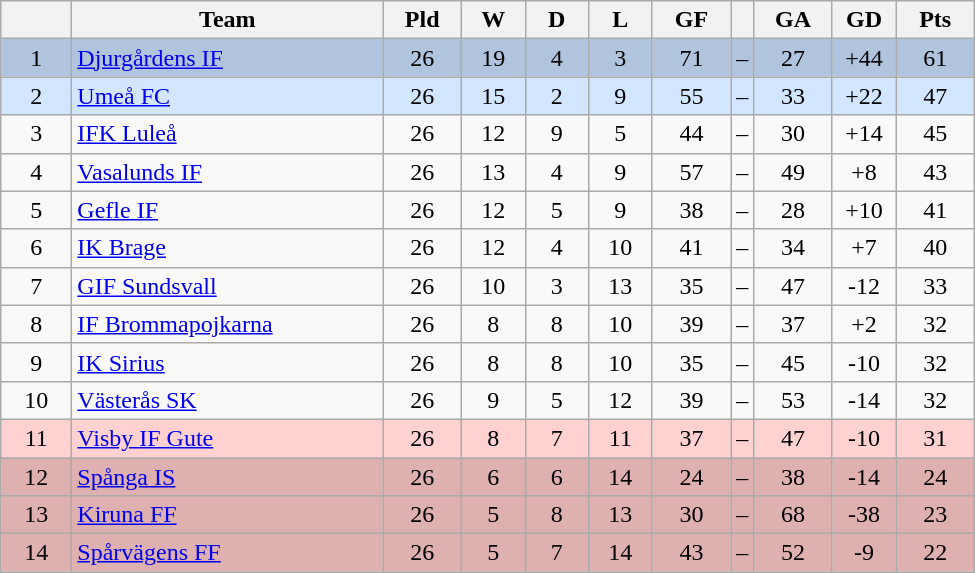<table class="wikitable" style="text-align: center">
<tr>
<th style="width: 40px;"></th>
<th style="width: 200px;">Team</th>
<th style="width: 45px;">Pld</th>
<th style="width: 35px;">W</th>
<th style="width: 35px;">D</th>
<th style="width: 35px;">L</th>
<th style="width: 45px;">GF</th>
<th></th>
<th style="width: 45px;">GA</th>
<th style="width: 35px;">GD</th>
<th style="width: 45px;">Pts</th>
</tr>
<tr style="background: #b0c4de">
<td>1</td>
<td style="text-align: left;"><a href='#'>Djurgårdens IF</a></td>
<td>26</td>
<td>19</td>
<td>4</td>
<td>3</td>
<td>71</td>
<td>–</td>
<td>27</td>
<td>+44</td>
<td>61</td>
</tr>
<tr style="background: #d2e6ff">
<td>2</td>
<td style="text-align: left;"><a href='#'>Umeå FC</a></td>
<td>26</td>
<td>15</td>
<td>2</td>
<td>9</td>
<td>55</td>
<td>–</td>
<td>33</td>
<td>+22</td>
<td>47</td>
</tr>
<tr>
<td>3</td>
<td style="text-align: left;"><a href='#'>IFK Luleå</a></td>
<td>26</td>
<td>12</td>
<td>9</td>
<td>5</td>
<td>44</td>
<td>–</td>
<td>30</td>
<td>+14</td>
<td>45</td>
</tr>
<tr>
<td>4</td>
<td style="text-align: left;"><a href='#'>Vasalunds IF</a></td>
<td>26</td>
<td>13</td>
<td>4</td>
<td>9</td>
<td>57</td>
<td>–</td>
<td>49</td>
<td>+8</td>
<td>43</td>
</tr>
<tr>
<td>5</td>
<td style="text-align: left;"><a href='#'>Gefle IF</a></td>
<td>26</td>
<td>12</td>
<td>5</td>
<td>9</td>
<td>38</td>
<td>–</td>
<td>28</td>
<td>+10</td>
<td>41</td>
</tr>
<tr>
<td>6</td>
<td style="text-align: left;"><a href='#'>IK Brage</a></td>
<td>26</td>
<td>12</td>
<td>4</td>
<td>10</td>
<td>41</td>
<td>–</td>
<td>34</td>
<td>+7</td>
<td>40</td>
</tr>
<tr>
<td>7</td>
<td style="text-align: left;"><a href='#'>GIF Sundsvall</a></td>
<td>26</td>
<td>10</td>
<td>3</td>
<td>13</td>
<td>35</td>
<td>–</td>
<td>47</td>
<td>-12</td>
<td>33</td>
</tr>
<tr>
<td>8</td>
<td style="text-align: left;"><a href='#'>IF Brommapojkarna</a></td>
<td>26</td>
<td>8</td>
<td>8</td>
<td>10</td>
<td>39</td>
<td>–</td>
<td>37</td>
<td>+2</td>
<td>32</td>
</tr>
<tr>
<td>9</td>
<td style="text-align: left;"><a href='#'>IK Sirius</a></td>
<td>26</td>
<td>8</td>
<td>8</td>
<td>10</td>
<td>35</td>
<td>–</td>
<td>45</td>
<td>-10</td>
<td>32</td>
</tr>
<tr>
<td>10</td>
<td style="text-align: left;"><a href='#'>Västerås SK</a></td>
<td>26</td>
<td>9</td>
<td>5</td>
<td>12</td>
<td>39</td>
<td>–</td>
<td>53</td>
<td>-14</td>
<td>32</td>
</tr>
<tr style="background: #ffd1d1">
<td>11</td>
<td style="text-align: left;"><a href='#'>Visby IF Gute</a></td>
<td>26</td>
<td>8</td>
<td>7</td>
<td>11</td>
<td>37</td>
<td>–</td>
<td>47</td>
<td>-10</td>
<td>31</td>
</tr>
<tr style="background: #deb0b0">
<td>12</td>
<td style="text-align: left;"><a href='#'>Spånga IS</a></td>
<td>26</td>
<td>6</td>
<td>6</td>
<td>14</td>
<td>24</td>
<td>–</td>
<td>38</td>
<td>-14</td>
<td>24</td>
</tr>
<tr style="background: #deb0b0">
<td>13</td>
<td style="text-align: left;"><a href='#'>Kiruna FF</a></td>
<td>26</td>
<td>5</td>
<td>8</td>
<td>13</td>
<td>30</td>
<td>–</td>
<td>68</td>
<td>-38</td>
<td>23</td>
</tr>
<tr style="background: #deb0b0">
<td>14</td>
<td style="text-align: left;"><a href='#'>Spårvägens FF</a></td>
<td>26</td>
<td>5</td>
<td>7</td>
<td>14</td>
<td>43</td>
<td>–</td>
<td>52</td>
<td>-9</td>
<td>22</td>
</tr>
</table>
